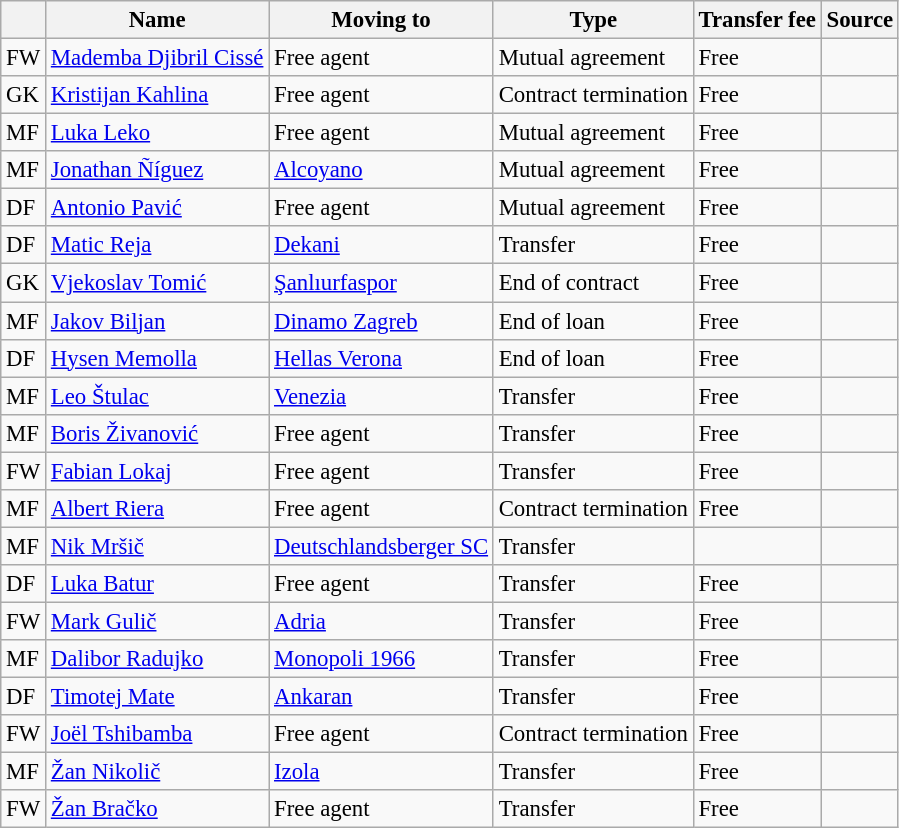<table class="wikitable sortable" style="font-size:95%;">
<tr>
<th></th>
<th>Name</th>
<th>Moving to</th>
<th>Type</th>
<th>Transfer fee</th>
<th>Source</th>
</tr>
<tr>
<td>FW</td>
<td> <a href='#'>Mademba Djibril Cissé</a></td>
<td>Free agent</td>
<td>Mutual agreement</td>
<td>Free</td>
<td></td>
</tr>
<tr>
<td>GK</td>
<td> <a href='#'>Kristijan Kahlina</a></td>
<td>Free agent</td>
<td>Contract termination</td>
<td>Free</td>
<td></td>
</tr>
<tr>
<td>MF</td>
<td> <a href='#'>Luka Leko</a></td>
<td>Free agent</td>
<td>Mutual agreement</td>
<td>Free</td>
<td></td>
</tr>
<tr>
<td>MF</td>
<td> <a href='#'>Jonathan Ñíguez</a></td>
<td> <a href='#'>Alcoyano</a></td>
<td>Mutual agreement</td>
<td>Free</td>
<td></td>
</tr>
<tr>
<td>DF</td>
<td> <a href='#'>Antonio Pavić</a></td>
<td>Free agent</td>
<td>Mutual agreement</td>
<td>Free</td>
<td></td>
</tr>
<tr>
<td>DF</td>
<td> <a href='#'>Matic Reja</a></td>
<td><a href='#'>Dekani</a></td>
<td>Transfer</td>
<td>Free</td>
<td></td>
</tr>
<tr>
<td>GK</td>
<td> <a href='#'>Vjekoslav Tomić</a></td>
<td> <a href='#'>Şanlıurfaspor</a></td>
<td>End of contract</td>
<td>Free</td>
<td></td>
</tr>
<tr>
<td>MF</td>
<td> <a href='#'>Jakov Biljan</a></td>
<td> <a href='#'>Dinamo Zagreb</a></td>
<td>End of loan</td>
<td>Free</td>
<td></td>
</tr>
<tr>
<td>DF</td>
<td> <a href='#'>Hysen Memolla</a></td>
<td> <a href='#'>Hellas Verona</a></td>
<td>End of loan</td>
<td>Free</td>
<td></td>
</tr>
<tr>
<td>MF</td>
<td> <a href='#'>Leo Štulac</a></td>
<td> <a href='#'>Venezia</a></td>
<td>Transfer</td>
<td>Free</td>
<td></td>
</tr>
<tr>
<td>MF</td>
<td> <a href='#'>Boris Živanović</a></td>
<td>Free agent</td>
<td>Transfer</td>
<td>Free</td>
<td></td>
</tr>
<tr>
<td>FW</td>
<td> <a href='#'>Fabian Lokaj</a></td>
<td>Free agent</td>
<td>Transfer</td>
<td>Free</td>
<td></td>
</tr>
<tr>
<td>MF</td>
<td> <a href='#'>Albert Riera</a></td>
<td>Free agent</td>
<td>Contract termination</td>
<td>Free</td>
<td></td>
</tr>
<tr>
<td>MF</td>
<td> <a href='#'>Nik Mršič</a></td>
<td> <a href='#'>Deutschlandsberger SC</a></td>
<td>Transfer</td>
<td></td>
<td></td>
</tr>
<tr>
<td>DF</td>
<td> <a href='#'>Luka Batur</a></td>
<td>Free agent</td>
<td>Transfer</td>
<td>Free</td>
<td></td>
</tr>
<tr>
<td>FW</td>
<td> <a href='#'>Mark Gulič</a></td>
<td><a href='#'>Adria</a></td>
<td>Transfer</td>
<td>Free</td>
<td></td>
</tr>
<tr>
<td>MF</td>
<td> <a href='#'>Dalibor Radujko</a></td>
<td> <a href='#'>Monopoli 1966</a></td>
<td>Transfer</td>
<td>Free</td>
<td></td>
</tr>
<tr>
<td>DF</td>
<td> <a href='#'>Timotej Mate</a></td>
<td><a href='#'>Ankaran</a></td>
<td>Transfer</td>
<td>Free</td>
<td></td>
</tr>
<tr>
<td>FW</td>
<td> <a href='#'>Joël Tshibamba</a></td>
<td>Free agent</td>
<td>Contract termination</td>
<td>Free</td>
<td></td>
</tr>
<tr>
<td>MF</td>
<td> <a href='#'>Žan Nikolič</a></td>
<td><a href='#'>Izola</a></td>
<td>Transfer</td>
<td>Free</td>
<td></td>
</tr>
<tr>
<td>FW</td>
<td> <a href='#'>Žan Bračko</a></td>
<td>Free agent</td>
<td>Transfer</td>
<td>Free</td>
<td></td>
</tr>
</table>
